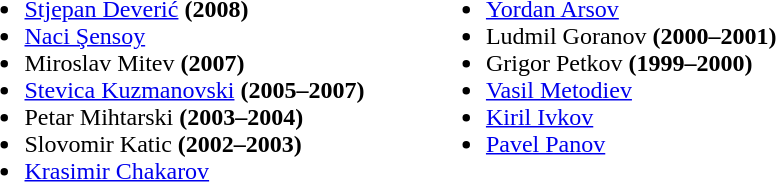<table>
<tr>
<td valign="top"><br><ul><li> <a href='#'>Stjepan Deverić</a> <strong>(2008)</strong></li><li> <a href='#'>Naci Şensoy</a></li><li> Miroslav Mitev <strong>(2007)</strong></li><li> <a href='#'>Stevica Kuzmanovski</a> <strong>(2005–2007)</strong></li><li> Petar Mihtarski <strong>(2003–2004)</strong></li><li> Slovomir Katic <strong>(2002–2003)</strong></li><li> <a href='#'>Krasimir Chakarov</a></li></ul></td>
<td width="33"> </td>
<td valign="top"><br><ul><li> <a href='#'>Yordan Arsov</a></li><li> Ludmil Goranov <strong>(2000–2001)</strong></li><li> Grigor Petkov <strong>(1999–2000)</strong></li><li> <a href='#'>Vasil Metodiev</a></li><li> <a href='#'>Kiril Ivkov</a></li><li> <a href='#'>Pavel Panov</a></li></ul></td>
</tr>
</table>
